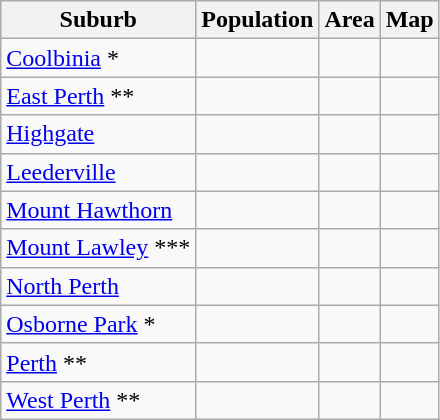<table class="wikitable sortable">
<tr>
<th>Suburb</th>
<th data-sort-type=number>Population</th>
<th data-sort-type=number>Area</th>
<th>Map</th>
</tr>
<tr>
<td><a href='#'>Coolbinia</a> *</td>
<td></td>
<td></td>
<td></td>
</tr>
<tr>
<td><a href='#'>East Perth</a> **</td>
<td></td>
<td></td>
<td></td>
</tr>
<tr>
<td><a href='#'>Highgate</a></td>
<td></td>
<td></td>
<td></td>
</tr>
<tr>
<td><a href='#'>Leederville</a></td>
<td></td>
<td></td>
<td></td>
</tr>
<tr>
<td><a href='#'>Mount Hawthorn</a></td>
<td></td>
<td></td>
<td></td>
</tr>
<tr>
<td><a href='#'>Mount Lawley</a> ***</td>
<td></td>
<td></td>
<td></td>
</tr>
<tr>
<td><a href='#'>North Perth</a></td>
<td></td>
<td></td>
<td></td>
</tr>
<tr>
<td><a href='#'>Osborne Park</a> *</td>
<td></td>
<td></td>
<td></td>
</tr>
<tr>
<td><a href='#'>Perth</a> **</td>
<td></td>
<td></td>
<td></td>
</tr>
<tr>
<td><a href='#'>West Perth</a> **</td>
<td></td>
<td></td>
<td></td>
</tr>
</table>
